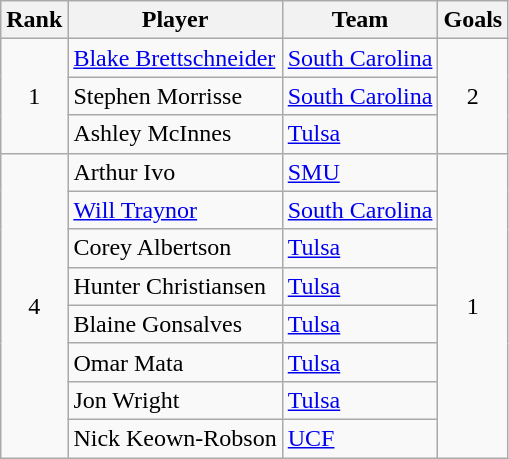<table class="wikitable" style="text-align:center">
<tr>
<th>Rank</th>
<th>Player</th>
<th>Team</th>
<th>Goals</th>
</tr>
<tr>
<td rowspan=3>1</td>
<td align=left><a href='#'>Blake Brettschneider</a></td>
<td align=left><a href='#'>South Carolina</a></td>
<td rowspan=3>2</td>
</tr>
<tr>
<td align=left>Stephen Morrisse</td>
<td align=left><a href='#'>South Carolina</a></td>
</tr>
<tr>
<td align=left>Ashley McInnes</td>
<td align=left><a href='#'>Tulsa</a></td>
</tr>
<tr>
<td rowspan=9>4</td>
<td align=left>Arthur Ivo</td>
<td align=left><a href='#'>SMU</a></td>
<td rowspan=9>1</td>
</tr>
<tr>
<td align=left><a href='#'>Will Traynor</a></td>
<td align=left><a href='#'>South Carolina</a></td>
</tr>
<tr>
<td align=left>Corey Albertson</td>
<td align=left><a href='#'>Tulsa</a></td>
</tr>
<tr>
<td align=left>Hunter Christiansen</td>
<td align=left><a href='#'>Tulsa</a></td>
</tr>
<tr>
<td align=left>Blaine Gonsalves</td>
<td align=left><a href='#'>Tulsa</a></td>
</tr>
<tr>
<td align=left>Omar Mata</td>
<td align=left><a href='#'>Tulsa</a></td>
</tr>
<tr>
<td align=left>Jon Wright</td>
<td align=left><a href='#'>Tulsa</a></td>
</tr>
<tr>
<td align=left>Nick Keown-Robson</td>
<td align=left><a href='#'>UCF</a></td>
</tr>
</table>
